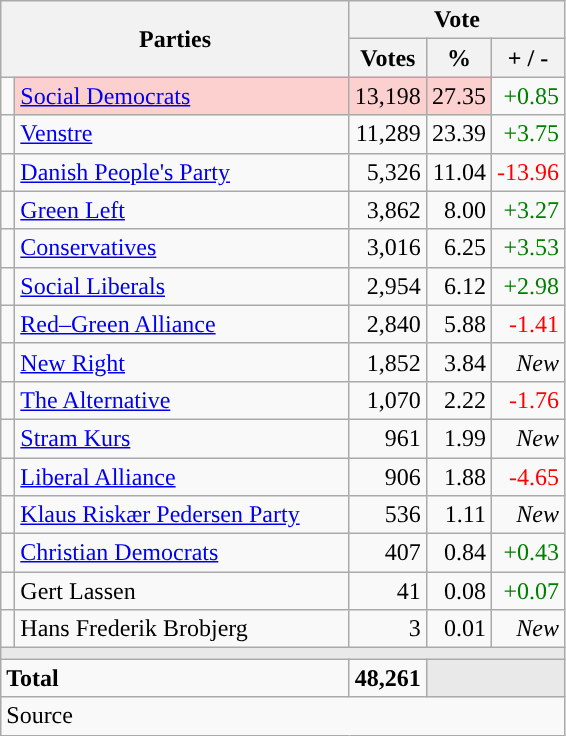<table class="wikitable" style="text-align:right;">
<tr>
<th style="text-align:centre;" rowspan="2" colspan="2" width="225">Parties</th>
<th colspan="3">Vote</th>
</tr>
<tr>
<th width="15">Votes</th>
<th width="15">%</th>
<th width="15">+ / -</th>
</tr>
<tr>
<td width="2" style="color:inherit;background:"></td>
<td bgcolor=#fbd0ce  align="left"><a href='#'>Social Democrats</a></td>
<td bgcolor=#fbd0ce>13,198</td>
<td bgcolor=#fbd0ce>27.35</td>
<td style=color:green;>+0.85</td>
</tr>
<tr>
<td width="2" style="color:inherit;background:"></td>
<td align="left"><a href='#'>Venstre</a></td>
<td>11,289</td>
<td>23.39</td>
<td style=color:green;>+3.75</td>
</tr>
<tr>
<td width="2" style="color:inherit;background:"></td>
<td align="left"><a href='#'>Danish People's Party</a></td>
<td>5,326</td>
<td>11.04</td>
<td style=color:red;>-13.96</td>
</tr>
<tr>
<td width="2" style="color:inherit;background:"></td>
<td align="left"><a href='#'>Green Left</a></td>
<td>3,862</td>
<td>8.00</td>
<td style=color:green;>+3.27</td>
</tr>
<tr>
<td width="2" style="color:inherit;background:"></td>
<td align="left"><a href='#'>Conservatives</a></td>
<td>3,016</td>
<td>6.25</td>
<td style=color:green;>+3.53</td>
</tr>
<tr>
<td width="2" style="color:inherit;background:"></td>
<td align="left"><a href='#'>Social Liberals</a></td>
<td>2,954</td>
<td>6.12</td>
<td style=color:green;>+2.98</td>
</tr>
<tr>
<td width="2" style="color:inherit;background:"></td>
<td align="left"><a href='#'>Red–Green Alliance</a></td>
<td>2,840</td>
<td>5.88</td>
<td style=color:red;>-1.41</td>
</tr>
<tr>
<td width="2" style="color:inherit;background:"></td>
<td align="left"><a href='#'>New Right</a></td>
<td>1,852</td>
<td>3.84</td>
<td><em>New</em></td>
</tr>
<tr>
<td width="2" style="color:inherit;background:"></td>
<td align="left"><a href='#'>The Alternative</a></td>
<td>1,070</td>
<td>2.22</td>
<td style=color:red;>-1.76</td>
</tr>
<tr>
<td width="2" style="color:inherit;background:"></td>
<td align="left"><a href='#'>Stram Kurs</a></td>
<td>961</td>
<td>1.99</td>
<td><em>New</em></td>
</tr>
<tr>
<td width="2" style="color:inherit;background:"></td>
<td align="left"><a href='#'>Liberal Alliance</a></td>
<td>906</td>
<td>1.88</td>
<td style=color:red;>-4.65</td>
</tr>
<tr>
<td width="2" style="color:inherit;background:"></td>
<td align="left"><a href='#'>Klaus Riskær Pedersen Party</a></td>
<td>536</td>
<td>1.11</td>
<td><em>New</em></td>
</tr>
<tr>
<td width="2" style="color:inherit;background:"></td>
<td align="left"><a href='#'>Christian Democrats</a></td>
<td>407</td>
<td>0.84</td>
<td style=color:green;>+0.43</td>
</tr>
<tr>
<td width="2" style="color:inherit;background:"></td>
<td align="left">Gert Lassen</td>
<td>41</td>
<td>0.08</td>
<td style=color:green;>+0.07</td>
</tr>
<tr>
<td width="2" style="color:inherit;background:"></td>
<td align="left">Hans Frederik Brobjerg</td>
<td>3</td>
<td>0.01</td>
<td><em>New</em></td>
</tr>
<tr>
<td colspan="7" bgcolor="#E9E9E9"></td>
</tr>
<tr>
<td align="left" colspan="2"><strong>Total</strong></td>
<td><strong>48,261</strong></td>
<td bgcolor="#E9E9E9" colspan="2"></td>
</tr>
<tr>
<td align="left" colspan="6">Source</td>
</tr>
</table>
